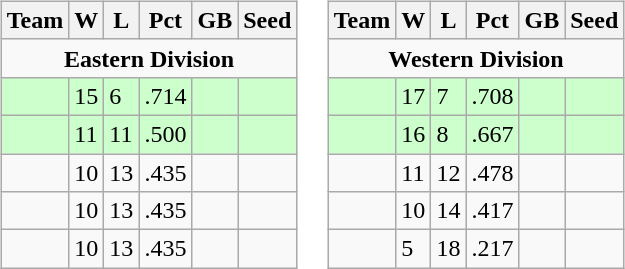<table>
<tr>
<td><br><table class="wikitable">
<tr>
<th>Team</th>
<th>W</th>
<th>L</th>
<th>Pct</th>
<th>GB</th>
<th>Seed</th>
</tr>
<tr>
<td colspan="6" align="center"><strong>Eastern Division</strong></td>
</tr>
<tr bgcolor="#ccffcc">
<td></td>
<td>15</td>
<td>6</td>
<td>.714</td>
<td></td>
<td></td>
</tr>
<tr bgcolor="#ccffcc">
<td></td>
<td>11</td>
<td>11</td>
<td>.500</td>
<td></td>
<td></td>
</tr>
<tr>
<td></td>
<td>10</td>
<td>13</td>
<td>.435</td>
<td></td>
<td></td>
</tr>
<tr>
<td></td>
<td>10</td>
<td>13</td>
<td>.435</td>
<td></td>
<td></td>
</tr>
<tr>
<td></td>
<td>10</td>
<td>13</td>
<td>.435</td>
<td></td>
<td></td>
</tr>
</table>
</td>
<td><br><table class="wikitable">
<tr>
<th>Team</th>
<th>W</th>
<th>L</th>
<th>Pct</th>
<th>GB</th>
<th>Seed</th>
</tr>
<tr>
<td colspan="6" align="center"><strong>Western Division</strong></td>
</tr>
<tr bgcolor="#ccffcc">
<td></td>
<td>17</td>
<td>7</td>
<td>.708</td>
<td></td>
<td></td>
</tr>
<tr bgcolor="#ccffcc">
<td></td>
<td>16</td>
<td>8</td>
<td>.667</td>
<td></td>
<td></td>
</tr>
<tr>
<td></td>
<td>11</td>
<td>12</td>
<td>.478</td>
<td></td>
<td></td>
</tr>
<tr>
<td></td>
<td>10</td>
<td>14</td>
<td>.417</td>
<td></td>
<td></td>
</tr>
<tr>
<td></td>
<td>5</td>
<td>18</td>
<td>.217</td>
<td></td>
<td></td>
</tr>
</table>
</td>
</tr>
</table>
